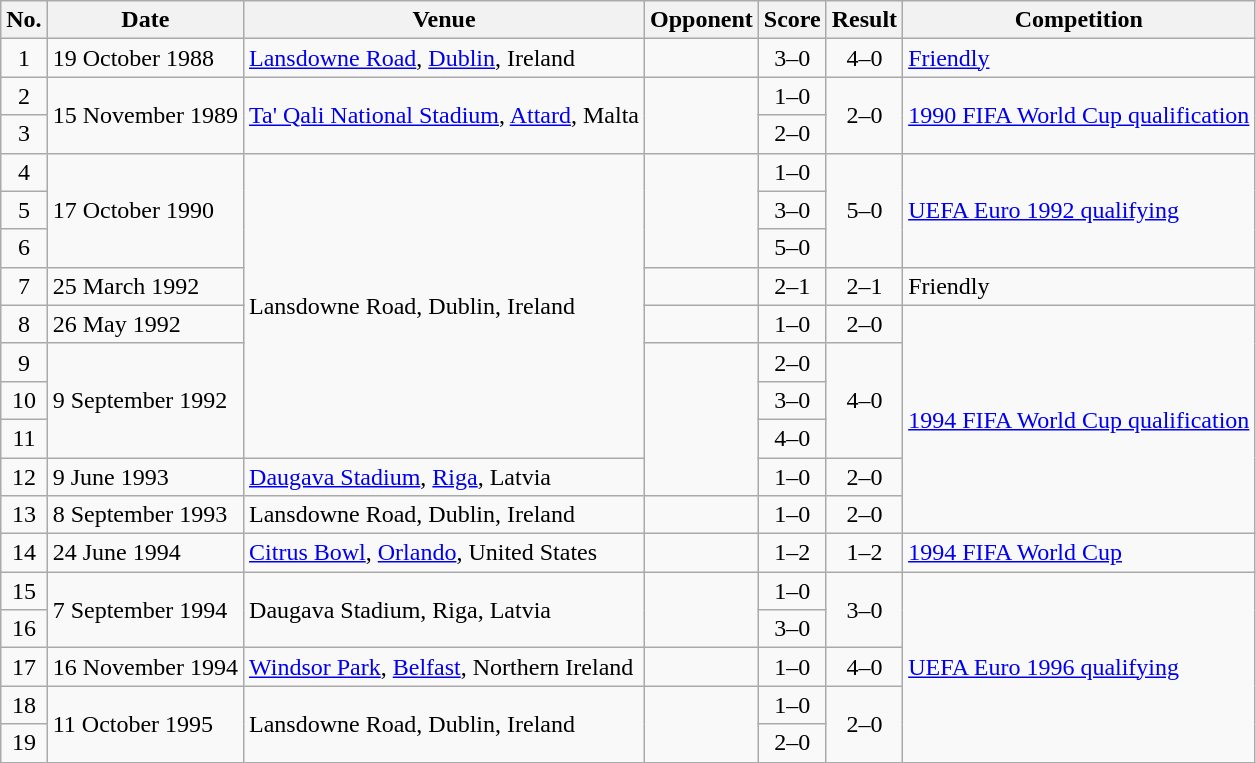<table class="wikitable sortable">
<tr>
<th scope="col">No.</th>
<th scope="col">Date</th>
<th scope="col">Venue</th>
<th scope="col">Opponent</th>
<th scope="col">Score</th>
<th scope="col">Result</th>
<th scope="col">Competition</th>
</tr>
<tr>
<td align="center">1</td>
<td>19 October 1988</td>
<td><a href='#'>Lansdowne Road</a>, <a href='#'>Dublin</a>, Ireland</td>
<td></td>
<td align="center">3–0</td>
<td align="center">4–0</td>
<td><a href='#'>Friendly</a></td>
</tr>
<tr>
<td align="center">2</td>
<td rowspan="2">15 November 1989</td>
<td rowspan="2"><a href='#'>Ta' Qali National Stadium</a>, <a href='#'>Attard</a>, Malta</td>
<td rowspan="2"></td>
<td align="center">1–0</td>
<td rowspan="2" style="text-align:center">2–0</td>
<td rowspan="2"><a href='#'>1990 FIFA World Cup qualification</a></td>
</tr>
<tr>
<td align="center">3</td>
<td align="center">2–0</td>
</tr>
<tr>
<td align="center">4</td>
<td rowspan="3">17 October 1990</td>
<td rowspan="8">Lansdowne Road, Dublin, Ireland</td>
<td rowspan="3"></td>
<td align="center">1–0</td>
<td rowspan="3" style="text-align:center">5–0</td>
<td rowspan="3"><a href='#'>UEFA Euro 1992 qualifying</a></td>
</tr>
<tr>
<td align="center">5</td>
<td align="center">3–0</td>
</tr>
<tr>
<td align="center">6</td>
<td align="center">5–0</td>
</tr>
<tr>
<td align="center">7</td>
<td>25 March 1992</td>
<td></td>
<td align="center">2–1</td>
<td align="center">2–1</td>
<td>Friendly</td>
</tr>
<tr>
<td align="center">8</td>
<td>26 May 1992</td>
<td></td>
<td align="center">1–0</td>
<td align="center">2–0</td>
<td rowspan="6"><a href='#'>1994 FIFA World Cup qualification</a></td>
</tr>
<tr>
<td align="center">9</td>
<td rowspan="3">9 September 1992</td>
<td rowspan="4"></td>
<td align="center">2–0</td>
<td rowspan="3" style="text-align:center">4–0</td>
</tr>
<tr>
<td align="center">10</td>
<td align="center">3–0</td>
</tr>
<tr>
<td align="center">11</td>
<td align="center">4–0</td>
</tr>
<tr>
<td align="center">12</td>
<td>9 June 1993</td>
<td><a href='#'>Daugava Stadium</a>, <a href='#'>Riga</a>, Latvia</td>
<td align="center">1–0</td>
<td align="center">2–0</td>
</tr>
<tr>
<td align="center">13</td>
<td>8 September 1993</td>
<td>Lansdowne Road, Dublin, Ireland</td>
<td></td>
<td align="center">1–0</td>
<td align="center">2–0</td>
</tr>
<tr>
<td align="center">14</td>
<td>24 June 1994</td>
<td><a href='#'>Citrus Bowl</a>, <a href='#'>Orlando</a>, United States</td>
<td></td>
<td align="center">1–2</td>
<td align="center">1–2</td>
<td><a href='#'>1994 FIFA World Cup</a></td>
</tr>
<tr>
<td align="center">15</td>
<td rowspan="2">7 September 1994</td>
<td rowspan="2">Daugava Stadium, Riga, Latvia</td>
<td rowspan="2"></td>
<td align="center">1–0</td>
<td rowspan="2" style="text-align:center">3–0</td>
<td rowspan="5"><a href='#'>UEFA Euro 1996 qualifying</a></td>
</tr>
<tr>
<td align="center">16</td>
<td align="center">3–0</td>
</tr>
<tr>
<td align="center">17</td>
<td>16 November 1994</td>
<td><a href='#'>Windsor Park</a>, <a href='#'>Belfast</a>, Northern Ireland</td>
<td></td>
<td align="center">1–0</td>
<td align="center">4–0</td>
</tr>
<tr>
<td align="center">18</td>
<td rowspan="2">11 October 1995</td>
<td rowspan="2">Lansdowne Road, Dublin, Ireland</td>
<td rowspan="2"></td>
<td align="center">1–0</td>
<td rowspan="2" style="text-align:center">2–0</td>
</tr>
<tr>
<td align="center">19</td>
<td align="center">2–0</td>
</tr>
</table>
